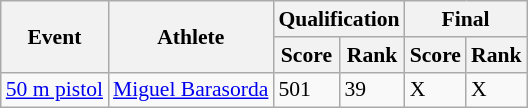<table class=wikitable style="font-size:90%">
<tr>
<th rowspan="2">Event</th>
<th rowspan="2">Athlete</th>
<th colspan="2">Qualification</th>
<th colspan="2">Final</th>
</tr>
<tr>
<th>Score</th>
<th>Rank</th>
<th>Score</th>
<th>Rank</th>
</tr>
<tr>
<td rowspan="1"><a href='#'>50 m pistol</a></td>
<td><a href='#'>Miguel Barasorda</a></td>
<td>501</td>
<td>39</td>
<td>X</td>
<td>X</td>
</tr>
</table>
